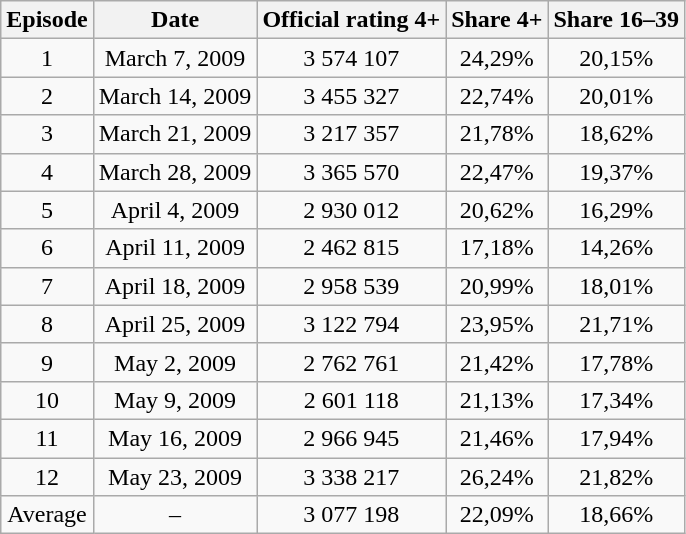<table class="wikitable" style="font-size:100%; text-align:center">
<tr>
<th>Episode</th>
<th>Date</th>
<th>Official rating 4+</th>
<th>Share 4+</th>
<th>Share 16–39</th>
</tr>
<tr>
<td>1</td>
<td>March 7, 2009</td>
<td>3 574 107</td>
<td>24,29%</td>
<td>20,15%</td>
</tr>
<tr>
<td>2</td>
<td>March 14, 2009</td>
<td>3 455 327</td>
<td>22,74%</td>
<td>20,01%</td>
</tr>
<tr>
<td>3</td>
<td>March 21, 2009</td>
<td>3 217 357</td>
<td>21,78%</td>
<td>18,62%</td>
</tr>
<tr>
<td>4</td>
<td>March 28, 2009</td>
<td>3 365 570</td>
<td>22,47%</td>
<td>19,37%</td>
</tr>
<tr>
<td>5</td>
<td>April 4, 2009</td>
<td>2 930 012</td>
<td>20,62%</td>
<td>16,29%</td>
</tr>
<tr>
<td>6</td>
<td>April 11, 2009</td>
<td>2 462 815</td>
<td>17,18%</td>
<td>14,26%</td>
</tr>
<tr>
<td>7</td>
<td>April 18, 2009</td>
<td>2 958 539</td>
<td>20,99%</td>
<td>18,01%</td>
</tr>
<tr>
<td>8</td>
<td>April 25, 2009</td>
<td>3 122 794</td>
<td>23,95%</td>
<td>21,71%</td>
</tr>
<tr>
<td>9</td>
<td>May 2, 2009</td>
<td>2 762 761</td>
<td>21,42%</td>
<td>17,78%</td>
</tr>
<tr>
<td>10</td>
<td>May 9, 2009</td>
<td>2 601 118</td>
<td>21,13%</td>
<td>17,34%</td>
</tr>
<tr>
<td>11</td>
<td>May 16, 2009</td>
<td>2 966 945</td>
<td>21,46%</td>
<td>17,94%</td>
</tr>
<tr>
<td>12</td>
<td>May 23, 2009</td>
<td>3 338 217</td>
<td>26,24%</td>
<td>21,82%</td>
</tr>
<tr>
<td>Average</td>
<td>–</td>
<td>3 077 198</td>
<td>22,09%</td>
<td>18,66%</td>
</tr>
</table>
